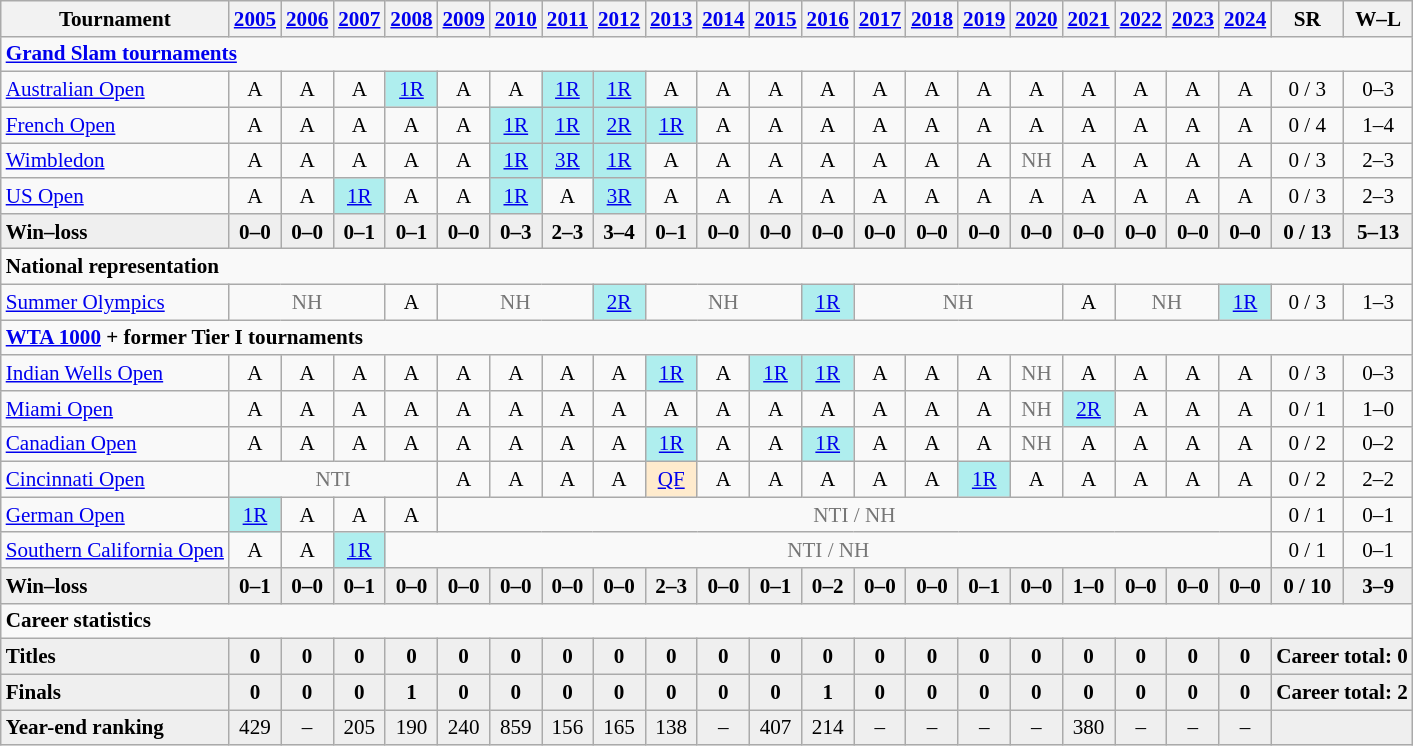<table class="wikitable nowrap" style=font-size:88%;text-align:center>
<tr>
<th>Tournament</th>
<th><a href='#'>2005</a></th>
<th><a href='#'>2006</a></th>
<th><a href='#'>2007</a></th>
<th><a href='#'>2008</a></th>
<th><a href='#'>2009</a></th>
<th><a href='#'>2010</a></th>
<th><a href='#'>2011</a></th>
<th><a href='#'>2012</a></th>
<th><a href='#'>2013</a></th>
<th><a href='#'>2014</a></th>
<th><a href='#'>2015</a></th>
<th><a href='#'>2016</a></th>
<th><a href='#'>2017</a></th>
<th><a href='#'>2018</a></th>
<th><a href='#'>2019</a></th>
<th><a href='#'>2020</a></th>
<th><a href='#'>2021</a></th>
<th><a href='#'>2022</a></th>
<th><a href='#'>2023</a></th>
<th><a href='#'>2024</a></th>
<th>SR</th>
<th>W–L</th>
</tr>
<tr>
<td colspan="23" style="text-align:left"><strong><a href='#'>Grand Slam tournaments</a></strong></td>
</tr>
<tr>
<td align=left><a href='#'>Australian Open</a></td>
<td>A</td>
<td>A</td>
<td>A</td>
<td bgcolor=afeeee><a href='#'>1R</a></td>
<td>A</td>
<td>A</td>
<td bgcolor=afeeee><a href='#'>1R</a></td>
<td bgcolor=afeeee><a href='#'>1R</a></td>
<td>A</td>
<td>A</td>
<td>A</td>
<td>A</td>
<td>A</td>
<td>A</td>
<td>A</td>
<td>A</td>
<td>A</td>
<td>A</td>
<td>A</td>
<td>A</td>
<td>0 / 3</td>
<td>0–3</td>
</tr>
<tr>
<td align=left><a href='#'>French Open</a></td>
<td>A</td>
<td>A</td>
<td>A</td>
<td>A</td>
<td>A</td>
<td bgcolor=afeeee><a href='#'>1R</a></td>
<td bgcolor=afeeee><a href='#'>1R</a></td>
<td bgcolor=afeeee><a href='#'>2R</a></td>
<td bgcolor=afeeee><a href='#'>1R</a></td>
<td>A</td>
<td>A</td>
<td>A</td>
<td>A</td>
<td>A</td>
<td>A</td>
<td>A</td>
<td>A</td>
<td>A</td>
<td>A</td>
<td>A</td>
<td>0 / 4</td>
<td>1–4</td>
</tr>
<tr>
<td align=left><a href='#'>Wimbledon</a></td>
<td>A</td>
<td>A</td>
<td>A</td>
<td>A</td>
<td>A</td>
<td bgcolor=afeeee><a href='#'>1R</a></td>
<td bgcolor=afeeee><a href='#'>3R</a></td>
<td bgcolor=afeeee><a href='#'>1R</a></td>
<td>A</td>
<td>A</td>
<td>A</td>
<td>A</td>
<td>A</td>
<td>A</td>
<td>A</td>
<td style=color:#767676>NH</td>
<td>A</td>
<td>A</td>
<td>A</td>
<td>A</td>
<td>0 / 3</td>
<td>2–3</td>
</tr>
<tr>
<td align=left><a href='#'>US Open</a></td>
<td>A</td>
<td>A</td>
<td bgcolor=afeeee><a href='#'>1R</a></td>
<td>A</td>
<td>A</td>
<td bgcolor=afeeee><a href='#'>1R</a></td>
<td>A</td>
<td bgcolor=afeeee><a href='#'>3R</a></td>
<td>A</td>
<td>A</td>
<td>A</td>
<td>A</td>
<td>A</td>
<td>A</td>
<td>A</td>
<td>A</td>
<td>A</td>
<td>A</td>
<td>A</td>
<td>A</td>
<td>0 / 3</td>
<td>2–3</td>
</tr>
<tr style=font-weight:bold;background:#efefef>
<td style=text-align:left>Win–loss</td>
<td>0–0</td>
<td>0–0</td>
<td>0–1</td>
<td>0–1</td>
<td>0–0</td>
<td>0–3</td>
<td>2–3</td>
<td>3–4</td>
<td>0–1</td>
<td>0–0</td>
<td>0–0</td>
<td>0–0</td>
<td>0–0</td>
<td>0–0</td>
<td>0–0</td>
<td>0–0</td>
<td>0–0</td>
<td>0–0</td>
<td>0–0</td>
<td>0–0</td>
<td>0 / 13</td>
<td>5–13</td>
</tr>
<tr>
<td colspan="23" align="left"><strong>National representation</strong></td>
</tr>
<tr>
<td align=left><a href='#'>Summer Olympics</a></td>
<td colspan=3 style=color:#767676>NH</td>
<td>A</td>
<td colspan=3 style=color:#767676>NH</td>
<td bgcolor=afeeee><a href='#'>2R</a></td>
<td colspan=3 style=color:#767676>NH</td>
<td bgcolor=afeeee><a href='#'>1R</a></td>
<td colspan=4 style=color:#767676>NH</td>
<td>A</td>
<td colspan=2 style=color:#767676>NH</td>
<td bgcolor=afeeee><a href='#'>1R</a></td>
<td>0 / 3</td>
<td>1–3</td>
</tr>
<tr>
<td colspan="23" align="left"><strong><a href='#'>WTA 1000</a> + former Tier I tournaments</strong></td>
</tr>
<tr>
<td align=left><a href='#'>Indian Wells Open</a></td>
<td>A</td>
<td>A</td>
<td>A</td>
<td>A</td>
<td>A</td>
<td>A</td>
<td>A</td>
<td>A</td>
<td bgcolor=afeeee><a href='#'>1R</a></td>
<td>A</td>
<td bgcolor=afeeee><a href='#'>1R</a></td>
<td bgcolor=afeeee><a href='#'>1R</a></td>
<td>A</td>
<td>A</td>
<td>A</td>
<td style=color:#767676>NH</td>
<td>A</td>
<td>A</td>
<td>A</td>
<td>A</td>
<td>0 / 3</td>
<td>0–3</td>
</tr>
<tr>
<td align=left><a href='#'>Miami Open</a></td>
<td>A</td>
<td>A</td>
<td>A</td>
<td>A</td>
<td>A</td>
<td>A</td>
<td>A</td>
<td>A</td>
<td>A</td>
<td>A</td>
<td>A</td>
<td>A</td>
<td>A</td>
<td>A</td>
<td>A</td>
<td style=color:#767676>NH</td>
<td bgcolor=afeeee><a href='#'>2R</a></td>
<td>A</td>
<td>A</td>
<td>A</td>
<td>0 / 1</td>
<td>1–0</td>
</tr>
<tr>
<td align=left><a href='#'>Canadian Open</a></td>
<td>A</td>
<td>A</td>
<td>A</td>
<td>A</td>
<td>A</td>
<td>A</td>
<td>A</td>
<td>A</td>
<td bgcolor=afeeee><a href='#'>1R</a></td>
<td>A</td>
<td>A</td>
<td bgcolor=afeeee><a href='#'>1R</a></td>
<td>A</td>
<td>A</td>
<td>A</td>
<td style=color:#767676>NH</td>
<td>A</td>
<td>A</td>
<td>A</td>
<td>A</td>
<td>0 / 2</td>
<td>0–2</td>
</tr>
<tr>
<td align=left><a href='#'>Cincinnati Open</a></td>
<td colspan=4 style=color:#767676>NTI</td>
<td>A</td>
<td>A</td>
<td>A</td>
<td>A</td>
<td bgcolor=ffebcd><a href='#'>QF</a></td>
<td>A</td>
<td>A</td>
<td>A</td>
<td>A</td>
<td>A</td>
<td bgcolor=afeeee><a href='#'>1R</a></td>
<td>A</td>
<td>A</td>
<td>A</td>
<td>A</td>
<td>A</td>
<td>0 / 2</td>
<td>2–2</td>
</tr>
<tr>
<td align=left><a href='#'>German Open</a></td>
<td bgcolor=afeeee><a href='#'>1R</a></td>
<td>A</td>
<td>A</td>
<td>A</td>
<td colspan=16 style=color:#767676>NTI / NH</td>
<td>0 / 1</td>
<td>0–1</td>
</tr>
<tr>
<td align=left><a href='#'>Southern California Open</a></td>
<td>A</td>
<td>A</td>
<td bgcolor=afeeee><a href='#'>1R</a></td>
<td colspan=17 style=color:#767676>NTI / NH</td>
<td>0 / 1</td>
<td>0–1</td>
</tr>
<tr style=font-weight:bold;background:#efefef>
<td style=text-align:left>Win–loss</td>
<td>0–1</td>
<td>0–0</td>
<td>0–1</td>
<td>0–0</td>
<td>0–0</td>
<td>0–0</td>
<td>0–0</td>
<td>0–0</td>
<td>2–3</td>
<td>0–0</td>
<td>0–1</td>
<td>0–2</td>
<td>0–0</td>
<td>0–0</td>
<td>0–1</td>
<td>0–0</td>
<td>1–0</td>
<td>0–0</td>
<td>0–0</td>
<td>0–0</td>
<td>0 / 10</td>
<td>3–9</td>
</tr>
<tr>
<td colspan="23" align="left"><strong>Career statistics</strong></td>
</tr>
<tr style=font-weight:bold;background:#efefef>
<td style=text-align:left>Titles</td>
<td>0</td>
<td>0</td>
<td>0</td>
<td>0</td>
<td>0</td>
<td>0</td>
<td>0</td>
<td>0</td>
<td>0</td>
<td>0</td>
<td>0</td>
<td>0</td>
<td>0</td>
<td>0</td>
<td>0</td>
<td>0</td>
<td>0</td>
<td>0</td>
<td>0</td>
<td>0</td>
<td colspan=2>Career total: 0</td>
</tr>
<tr style=font-weight:bold;background:#efefef>
<td style=text-align:left>Finals</td>
<td>0</td>
<td>0</td>
<td>0</td>
<td>1</td>
<td>0</td>
<td>0</td>
<td>0</td>
<td>0</td>
<td>0</td>
<td>0</td>
<td>0</td>
<td>1</td>
<td>0</td>
<td>0</td>
<td>0</td>
<td>0</td>
<td>0</td>
<td>0</td>
<td>0</td>
<td>0</td>
<td colspan=2>Career total: 2</td>
</tr>
<tr bgcolor=efefef>
<td align=left><strong>Year-end ranking</strong></td>
<td>429</td>
<td>–</td>
<td>205</td>
<td>190</td>
<td>240</td>
<td>859</td>
<td>156</td>
<td>165</td>
<td>138</td>
<td>–</td>
<td>407</td>
<td>214</td>
<td>–</td>
<td>–</td>
<td>–</td>
<td>–</td>
<td>380</td>
<td>–</td>
<td>–</td>
<td>–</td>
<td colspan=2></td>
</tr>
</table>
